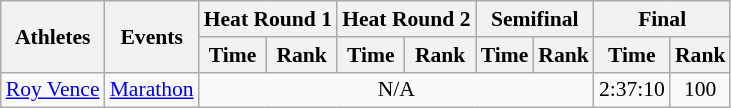<table class=wikitable style=font-size:90%>
<tr>
<th rowspan=2>Athletes</th>
<th rowspan=2>Events</th>
<th colspan=2>Heat Round 1</th>
<th colspan=2>Heat Round 2</th>
<th colspan=2>Semifinal</th>
<th colspan=2>Final</th>
</tr>
<tr>
<th>Time</th>
<th>Rank</th>
<th>Time</th>
<th>Rank</th>
<th>Time</th>
<th>Rank</th>
<th>Time</th>
<th>Rank</th>
</tr>
<tr>
<td><a href='#'>Roy Vence</a></td>
<td><a href='#'>Marathon</a></td>
<td align=center colspan=6>N/A</td>
<td align=center>2:37:10</td>
<td align=center>100</td>
</tr>
</table>
